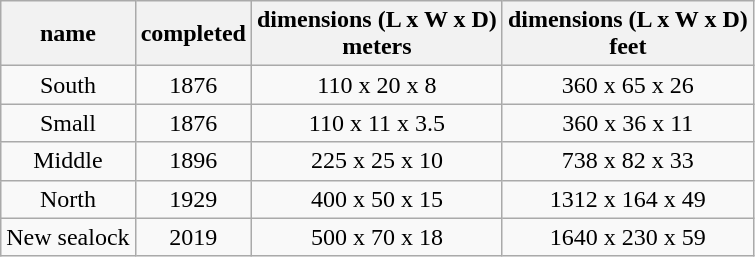<table class="wikitable" style="text-align:center">
<tr>
<th>name</th>
<th>completed</th>
<th>dimensions (L x W x D)<br>meters</th>
<th>dimensions (L x W x D)<br>feet</th>
</tr>
<tr>
<td>South</td>
<td>1876</td>
<td>110 x 20 x 8</td>
<td>360 x 65 x 26</td>
</tr>
<tr>
<td>Small</td>
<td>1876</td>
<td>110 x 11 x 3.5</td>
<td>360 x 36 x 11</td>
</tr>
<tr>
<td>Middle</td>
<td>1896</td>
<td>225 x 25 x 10</td>
<td>738 x 82 x 33</td>
</tr>
<tr>
<td>North</td>
<td>1929</td>
<td>400 x 50 x 15</td>
<td>1312 x 164 x 49</td>
</tr>
<tr>
<td>New sealock</td>
<td>2019</td>
<td>500 x 70 x 18</td>
<td>1640 x 230 x 59</td>
</tr>
</table>
